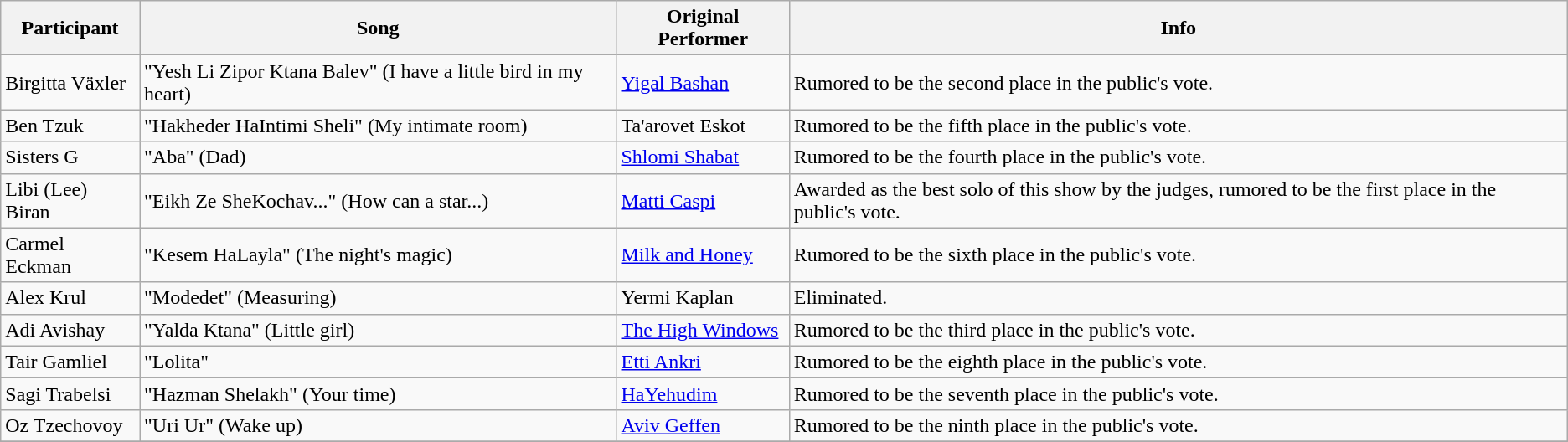<table class="wikitable">
<tr>
<th>Participant</th>
<th>Song</th>
<th>Original Performer</th>
<th>Info</th>
</tr>
<tr>
<td>Birgitta Växler</td>
<td>"Yesh Li Zipor Ktana Balev" (I have a little bird in my heart)</td>
<td><a href='#'>Yigal Bashan</a></td>
<td>Rumored to be the second place in the public's vote.</td>
</tr>
<tr>
<td>Ben Tzuk</td>
<td>"Hakheder HaIntimi Sheli" (My intimate room)</td>
<td>Ta'arovet Eskot</td>
<td>Rumored to be the fifth place in the public's vote.</td>
</tr>
<tr>
<td>Sisters G</td>
<td>"Aba" (Dad)</td>
<td><a href='#'>Shlomi Shabat</a></td>
<td>Rumored to be the fourth place in the public's vote.</td>
</tr>
<tr>
<td>Libi (Lee) Biran</td>
<td>"Eikh Ze SheKochav..." (How can a star...)</td>
<td><a href='#'>Matti Caspi</a></td>
<td>Awarded as the best solo of this show by the judges, rumored to be the first place in the public's vote.</td>
</tr>
<tr>
<td>Carmel Eckman</td>
<td>"Kesem HaLayla" (The night's magic)</td>
<td><a href='#'>Milk and Honey</a></td>
<td>Rumored to be the sixth place in the public's vote.</td>
</tr>
<tr>
<td>Alex Krul</td>
<td>"Modedet" (Measuring)</td>
<td>Yermi Kaplan</td>
<td>Eliminated.</td>
</tr>
<tr>
<td>Adi Avishay</td>
<td>"Yalda Ktana" (Little girl)</td>
<td><a href='#'>The High Windows</a></td>
<td>Rumored to be the third place in the public's vote.</td>
</tr>
<tr>
<td>Tair Gamliel</td>
<td>"Lolita"</td>
<td><a href='#'>Etti Ankri</a></td>
<td>Rumored to be the eighth place in the public's vote.</td>
</tr>
<tr>
<td>Sagi Trabelsi</td>
<td>"Hazman Shelakh" (Your time)</td>
<td><a href='#'>HaYehudim</a></td>
<td>Rumored to be the seventh place in the public's vote.</td>
</tr>
<tr>
<td>Oz Tzechovoy</td>
<td>"Uri Ur" (Wake up)</td>
<td><a href='#'>Aviv Geffen</a></td>
<td>Rumored to be the ninth place in the public's vote.</td>
</tr>
<tr>
</tr>
</table>
